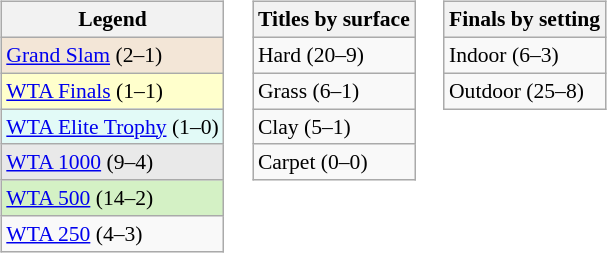<table>
<tr valign=top>
<td><br><table class="wikitable" style=font-size:90%>
<tr>
<th>Legend</th>
</tr>
<tr>
<td style="background:#f3e6d7;"><a href='#'>Grand Slam</a> (2–1)</td>
</tr>
<tr>
<td style="background:#ffc;"><a href='#'>WTA Finals</a> (1–1)</td>
</tr>
<tr>
<td style="background:#e2faf7;"><a href='#'>WTA Elite Trophy</a> (1–0)</td>
</tr>
<tr>
<td style="background:#e9e9e9;"><a href='#'>WTA 1000</a> (9–4)</td>
</tr>
<tr>
<td style="background:#d4f1c5;"><a href='#'>WTA 500</a> (14–2)</td>
</tr>
<tr>
<td><a href='#'>WTA 250</a> (4–3)</td>
</tr>
</table>
</td>
<td><br><table class="wikitable" style=font-size:90%>
<tr>
<th>Titles by surface</th>
</tr>
<tr>
<td>Hard (20–9)</td>
</tr>
<tr>
<td>Grass (6–1)</td>
</tr>
<tr>
<td>Clay (5–1)</td>
</tr>
<tr>
<td>Carpet (0–0)</td>
</tr>
</table>
</td>
<td><br><table class="wikitable"  style=font-size:90%>
<tr>
<th>Finals by setting</th>
</tr>
<tr>
<td>Indoor (6–3)</td>
</tr>
<tr>
<td>Outdoor (25–8)</td>
</tr>
</table>
</td>
</tr>
</table>
